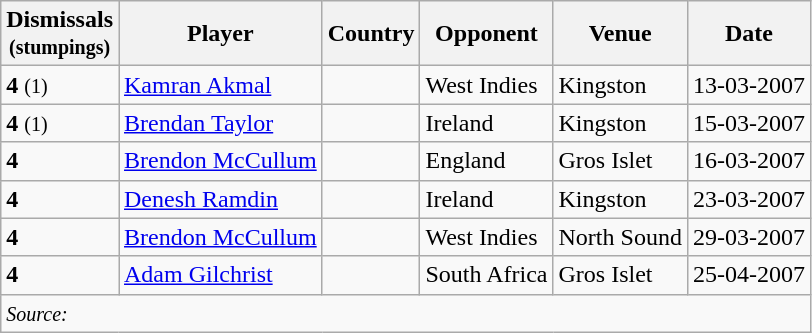<table class="wikitable">
<tr>
<th>Dismissals<br><small>(stumpings)</small></th>
<th>Player</th>
<th>Country</th>
<th>Opponent</th>
<th>Venue</th>
<th>Date</th>
</tr>
<tr>
<td><strong>4</strong> <small>(1)</small></td>
<td><a href='#'>Kamran Akmal</a></td>
<td></td>
<td>West Indies</td>
<td>Kingston</td>
<td>13-03-2007</td>
</tr>
<tr>
<td><strong>4</strong> <small>(1)</small></td>
<td><a href='#'>Brendan Taylor</a></td>
<td></td>
<td>Ireland</td>
<td>Kingston</td>
<td>15-03-2007</td>
</tr>
<tr>
<td><strong>4</strong></td>
<td><a href='#'>Brendon McCullum</a></td>
<td></td>
<td>England</td>
<td>Gros Islet</td>
<td>16-03-2007</td>
</tr>
<tr>
<td><strong>4</strong></td>
<td><a href='#'>Denesh Ramdin</a></td>
<td></td>
<td>Ireland</td>
<td>Kingston</td>
<td>23-03-2007</td>
</tr>
<tr>
<td><strong>4</strong></td>
<td><a href='#'>Brendon McCullum</a></td>
<td></td>
<td>West Indies</td>
<td>North Sound</td>
<td>29-03-2007</td>
</tr>
<tr>
<td><strong>4</strong></td>
<td><a href='#'>Adam Gilchrist</a></td>
<td></td>
<td>South Africa</td>
<td>Gros Islet</td>
<td>25-04-2007</td>
</tr>
<tr>
<td colspan=6><small><em>Source:  </em></small></td>
</tr>
</table>
